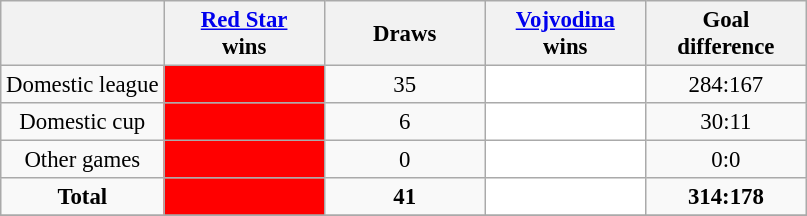<table class="wikitable" style="text-align:center;font-size:95%">
<tr>
<th></th>
<th width="100"><a href='#'>Red Star</a><br>wins</th>
<th width="100">Draws</th>
<th width="100"><a href='#'>Vojvodina</a><br>wins</th>
<th width="100">Goal<br>difference</th>
</tr>
<tr>
<td>Domestic league</td>
<td bgcolor=ff0000></td>
<td>35</td>
<td bgcolor=ffffff></td>
<td>284:167</td>
</tr>
<tr>
<td>Domestic cup</td>
<td bgcolor=ff0000></td>
<td>6</td>
<td bgcolor=ffffff></td>
<td>30:11</td>
</tr>
<tr>
<td>Other games</td>
<td bgcolor=ff0000></td>
<td>0</td>
<td bgcolor=ffffff></td>
<td>0:0</td>
</tr>
<tr>
<td><strong>Total</strong></td>
<td bgcolor=ff0000></td>
<td><strong>41</strong></td>
<td bgcolor=ffffff></td>
<td><strong>314:178</strong></td>
</tr>
<tr>
</tr>
</table>
